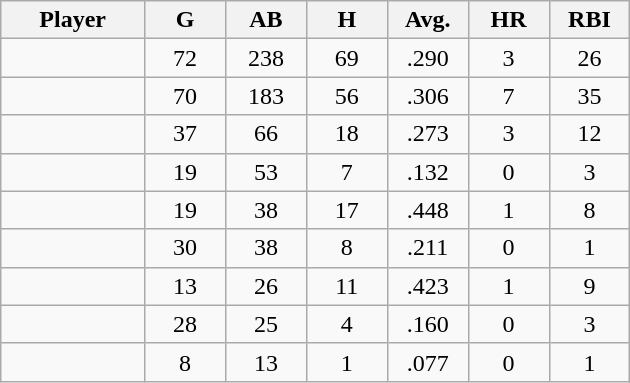<table class="wikitable sortable">
<tr>
<th bgcolor="#DDDDFF" width="16%">Player</th>
<th bgcolor="#DDDDFF" width="9%">G</th>
<th bgcolor="#DDDDFF" width="9%">AB</th>
<th bgcolor="#DDDDFF" width="9%">H</th>
<th bgcolor="#DDDDFF" width="9%">Avg.</th>
<th bgcolor="#DDDDFF" width="9%">HR</th>
<th bgcolor="#DDDDFF" width="9%">RBI</th>
</tr>
<tr align="center">
<td></td>
<td>72</td>
<td>238</td>
<td>69</td>
<td>.290</td>
<td>3</td>
<td>26</td>
</tr>
<tr align="center">
<td></td>
<td>70</td>
<td>183</td>
<td>56</td>
<td>.306</td>
<td>7</td>
<td>35</td>
</tr>
<tr align="center">
<td></td>
<td>37</td>
<td>66</td>
<td>18</td>
<td>.273</td>
<td>3</td>
<td>12</td>
</tr>
<tr align="center">
<td></td>
<td>19</td>
<td>53</td>
<td>7</td>
<td>.132</td>
<td>0</td>
<td>3</td>
</tr>
<tr align="center">
<td></td>
<td>19</td>
<td>38</td>
<td>17</td>
<td>.448</td>
<td>1</td>
<td>8</td>
</tr>
<tr align="center">
<td></td>
<td>30</td>
<td>38</td>
<td>8</td>
<td>.211</td>
<td>0</td>
<td>1</td>
</tr>
<tr align="center">
<td></td>
<td>13</td>
<td>26</td>
<td>11</td>
<td>.423</td>
<td>1</td>
<td>9</td>
</tr>
<tr align="center">
<td></td>
<td>28</td>
<td>25</td>
<td>4</td>
<td>.160</td>
<td>0</td>
<td>3</td>
</tr>
<tr align="center">
<td></td>
<td>8</td>
<td>13</td>
<td>1</td>
<td>.077</td>
<td>0</td>
<td>1</td>
</tr>
</table>
